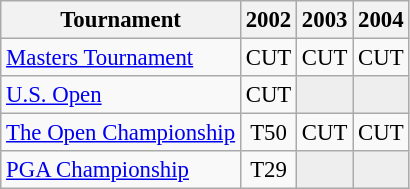<table class="wikitable" style="font-size:95%;text-align:center;">
<tr>
<th>Tournament</th>
<th>2002</th>
<th>2003</th>
<th>2004</th>
</tr>
<tr>
<td align=left><a href='#'>Masters Tournament</a></td>
<td>CUT</td>
<td>CUT</td>
<td>CUT</td>
</tr>
<tr>
<td align=left><a href='#'>U.S. Open</a></td>
<td>CUT</td>
<td style="background:#eeeeee;"></td>
<td style="background:#eeeeee;"></td>
</tr>
<tr>
<td align=left><a href='#'>The Open Championship</a></td>
<td>T50</td>
<td>CUT</td>
<td>CUT</td>
</tr>
<tr>
<td align=left><a href='#'>PGA Championship</a></td>
<td>T29</td>
<td style="background:#eeeeee;"></td>
<td style="background:#eeeeee;"></td>
</tr>
</table>
